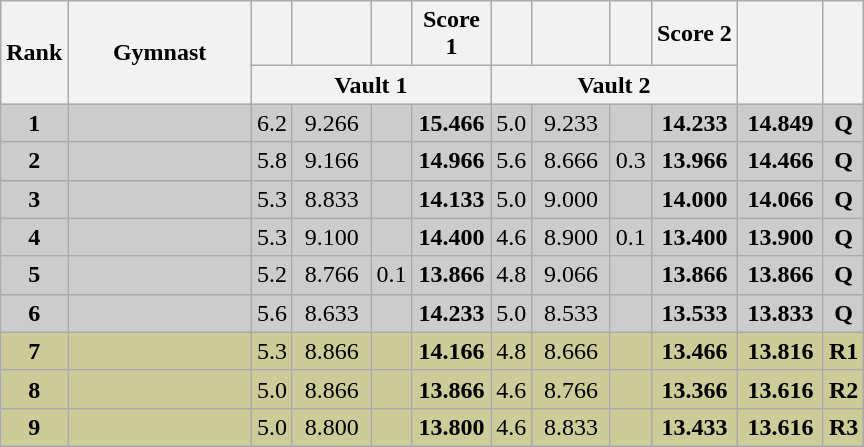<table class="wikitable sortable" style="text-align:center; font-size:100%">
<tr>
<th rowspan=2 style="width:10px;">Rank</th>
<th rowspan=2 style="width:115px;">Gymnast</th>
<th colspan=1 style="width:20px;"></th>
<th colspan=1 style="width:45px;"></th>
<th colspan=1 style="width:20px;"></th>
<th colspan=1 style="width:45px;">Score 1</th>
<th colspan=1 style="width:20px;"></th>
<th colspan=1 style="width:45px;"></th>
<th colspan=1 style="width:20px;"></th>
<th colspan=1 style="width:50px;">Score 2</th>
<th rowspan=2 style="width:50px;"></th>
<th rowspan=2 style="width:5px;"></th>
</tr>
<tr>
<th colspan=4>Vault 1</th>
<th colspan=4>Vault 2</th>
</tr>
<tr style="background:#cccccc;">
<td scope=row style="text-align:center"><strong>1</strong></td>
<td align=left></td>
<td>6.2</td>
<td>9.266</td>
<td></td>
<td><strong>15.466</strong></td>
<td>5.0</td>
<td>9.233</td>
<td></td>
<td><strong>14.233</strong></td>
<td><strong>14.849</strong></td>
<td><strong>Q</strong></td>
</tr>
<tr style="background:#cccccc;">
<td scope=row style="text-align:center"><strong>2</strong></td>
<td align=left></td>
<td>5.8</td>
<td>9.166</td>
<td></td>
<td><strong>14.966</strong></td>
<td>5.6</td>
<td>8.666</td>
<td>0.3</td>
<td><strong>13.966</strong></td>
<td><strong>14.466</strong></td>
<td><strong>Q</strong></td>
</tr>
<tr style="background:#cccccc;">
<td scope=row style="text-align:center"><strong>3</strong></td>
<td align=left></td>
<td>5.3</td>
<td>8.833</td>
<td></td>
<td><strong>14.133</strong></td>
<td>5.0</td>
<td>9.000</td>
<td></td>
<td><strong>14.000</strong></td>
<td><strong>14.066</strong></td>
<td><strong>Q</strong></td>
</tr>
<tr style="background:#cccccc;">
<td scope=row style="text-align:center"><strong>4</strong></td>
<td align=left></td>
<td>5.3</td>
<td>9.100</td>
<td></td>
<td><strong>14.400</strong></td>
<td>4.6</td>
<td>8.900</td>
<td>0.1</td>
<td><strong>13.400</strong></td>
<td><strong>13.900</strong></td>
<td><strong>Q</strong></td>
</tr>
<tr style="background:#cccccc;">
<td scope=row style="text-align:center"><strong>5</strong></td>
<td align=left></td>
<td>5.2</td>
<td>8.766</td>
<td>0.1</td>
<td><strong>13.866</strong></td>
<td>4.8</td>
<td>9.066</td>
<td></td>
<td><strong>13.866</strong></td>
<td><strong>13.866</strong></td>
<td><strong>Q</strong></td>
</tr>
<tr style="background:#cccccc;">
<td scope=row style="text-align:center"><strong>6</strong></td>
<td align=left></td>
<td>5.6</td>
<td>8.633</td>
<td></td>
<td><strong>14.233</strong></td>
<td>5.0</td>
<td>8.533</td>
<td></td>
<td><strong>13.533</strong></td>
<td><strong>13.833</strong></td>
<td><strong>Q</strong></td>
</tr>
<tr style="background:#CCCC99;">
<td scope=row style="text-align:center"><strong>7</strong></td>
<td align=left></td>
<td>5.3</td>
<td>8.866</td>
<td></td>
<td><strong>14.166</strong></td>
<td>4.8</td>
<td>8.666</td>
<td></td>
<td><strong>13.466</strong></td>
<td><strong>13.816</strong></td>
<td><strong>R1</strong></td>
</tr>
<tr style="background:#CCCC99;">
<td scope=row style="text-align:center"><strong>8</strong></td>
<td align=left></td>
<td>5.0</td>
<td>8.866</td>
<td></td>
<td><strong>13.866</strong></td>
<td>4.6</td>
<td>8.766</td>
<td></td>
<td><strong>13.366</strong></td>
<td><strong>13.616</strong></td>
<td><strong>R2</strong></td>
</tr>
<tr style="background:#CCCC99;">
<td scope=row style="text-align:center"><strong>9</strong></td>
<td align=left></td>
<td>5.0</td>
<td>8.800</td>
<td></td>
<td><strong>13.800</strong></td>
<td>4.6</td>
<td>8.833</td>
<td></td>
<td><strong>13.433</strong></td>
<td><strong>13.616</strong></td>
<td><strong>R3</strong></td>
</tr>
</table>
